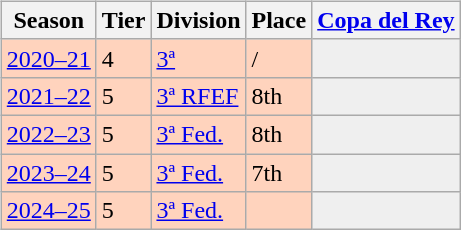<table>
<tr>
<td valign="top" width=0%><br><table class="wikitable">
<tr style="background:#f0f6fa;">
<th>Season</th>
<th>Tier</th>
<th>Division</th>
<th>Place</th>
<th><a href='#'>Copa del Rey</a></th>
</tr>
<tr>
<td style="background:#FFD3BD;"><a href='#'>2020–21</a></td>
<td style="background:#FFD3BD;">4</td>
<td style="background:#FFD3BD;"><a href='#'>3ª</a></td>
<td style="background:#FFD3BD;"> / </td>
<th style="background:#efefef;"></th>
</tr>
<tr>
<td style="background:#FFD3BD;"><a href='#'>2021–22</a></td>
<td style="background:#FFD3BD;">5</td>
<td style="background:#FFD3BD;"><a href='#'>3ª RFEF</a></td>
<td style="background:#FFD3BD;">8th</td>
<th style="background:#efefef;"></th>
</tr>
<tr>
<td style="background:#FFD3BD;"><a href='#'>2022–23</a></td>
<td style="background:#FFD3BD;">5</td>
<td style="background:#FFD3BD;"><a href='#'>3ª Fed.</a></td>
<td style="background:#FFD3BD;">8th</td>
<th style="background:#efefef;"></th>
</tr>
<tr>
<td style="background:#FFD3BD;"><a href='#'>2023–24</a></td>
<td style="background:#FFD3BD;">5</td>
<td style="background:#FFD3BD;"><a href='#'>3ª Fed.</a></td>
<td style="background:#FFD3BD;">7th</td>
<th style="background:#efefef;"></th>
</tr>
<tr>
<td style="background:#FFD3BD;"><a href='#'>2024–25</a></td>
<td style="background:#FFD3BD;">5</td>
<td style="background:#FFD3BD;"><a href='#'>3ª Fed.</a></td>
<td style="background:#FFD3BD;"></td>
<th style="background:#efefef;"></th>
</tr>
</table>
</td>
</tr>
</table>
